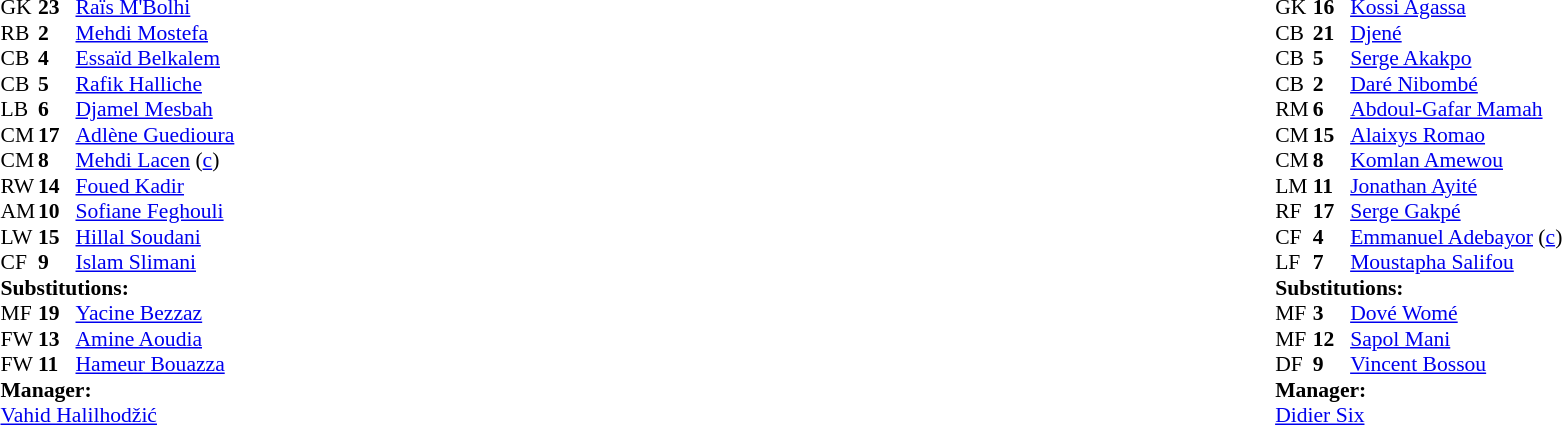<table width="100%">
<tr>
<td valign="top" width="50%"><br><table style="font-size: 90%" cellspacing="0" cellpadding="0">
<tr>
<th width="25"></th>
<th width="25"></th>
</tr>
<tr>
<td>GK</td>
<td><strong>23</strong></td>
<td><a href='#'>Raïs M'Bolhi</a></td>
</tr>
<tr>
<td>RB</td>
<td><strong>2</strong></td>
<td><a href='#'>Mehdi Mostefa</a></td>
<td></td>
</tr>
<tr>
<td>CB</td>
<td><strong>4</strong></td>
<td><a href='#'>Essaïd Belkalem</a></td>
</tr>
<tr>
<td>CB</td>
<td><strong>5</strong></td>
<td><a href='#'>Rafik Halliche</a></td>
<td></td>
</tr>
<tr>
<td>LB</td>
<td><strong>6</strong></td>
<td><a href='#'>Djamel Mesbah</a></td>
</tr>
<tr>
<td>CM</td>
<td><strong>17</strong></td>
<td><a href='#'>Adlène Guedioura</a></td>
<td></td>
</tr>
<tr>
<td>CM</td>
<td><strong>8</strong></td>
<td><a href='#'>Mehdi Lacen</a> (<a href='#'>c</a>)</td>
<td></td>
<td></td>
</tr>
<tr>
<td>RW</td>
<td><strong>14</strong></td>
<td><a href='#'>Foued Kadir</a></td>
<td></td>
<td></td>
</tr>
<tr>
<td>AM</td>
<td><strong>10</strong></td>
<td><a href='#'>Sofiane Feghouli</a></td>
</tr>
<tr>
<td>LW</td>
<td><strong>15</strong></td>
<td><a href='#'>Hillal Soudani</a></td>
</tr>
<tr>
<td>CF</td>
<td><strong>9</strong></td>
<td><a href='#'>Islam Slimani</a></td>
<td></td>
<td></td>
</tr>
<tr>
<td colspan=3><strong>Substitutions:</strong></td>
</tr>
<tr>
<td>MF</td>
<td><strong>19</strong></td>
<td><a href='#'>Yacine Bezzaz</a></td>
<td></td>
<td></td>
</tr>
<tr>
<td>FW</td>
<td><strong>13</strong></td>
<td><a href='#'>Amine Aoudia</a></td>
<td></td>
<td></td>
</tr>
<tr>
<td>FW</td>
<td><strong>11</strong></td>
<td><a href='#'>Hameur Bouazza</a></td>
<td></td>
<td></td>
</tr>
<tr>
<td colspan=3><strong>Manager:</strong></td>
</tr>
<tr>
<td colspan=3> <a href='#'>Vahid Halilhodžić</a></td>
</tr>
</table>
</td>
<td valign="top"></td>
<td valign="top" width="50%"><br><table style="font-size: 90%" cellspacing="0" cellpadding="0" align="center">
<tr>
<th width=25></th>
<th width=25></th>
</tr>
<tr>
<td>GK</td>
<td><strong>16</strong></td>
<td><a href='#'>Kossi Agassa</a></td>
</tr>
<tr>
<td>CB</td>
<td><strong>21</strong></td>
<td><a href='#'>Djené</a></td>
</tr>
<tr>
<td>CB</td>
<td><strong>5</strong></td>
<td><a href='#'>Serge Akakpo</a></td>
<td></td>
</tr>
<tr>
<td>CB</td>
<td><strong>2</strong></td>
<td><a href='#'>Daré Nibombé</a></td>
</tr>
<tr>
<td>RM</td>
<td><strong>6</strong></td>
<td><a href='#'>Abdoul-Gafar Mamah</a></td>
<td></td>
</tr>
<tr>
<td>CM</td>
<td><strong>15</strong></td>
<td><a href='#'>Alaixys Romao</a></td>
</tr>
<tr>
<td>CM</td>
<td><strong>8</strong></td>
<td><a href='#'>Komlan Amewou</a></td>
</tr>
<tr>
<td>LM</td>
<td><strong>11</strong></td>
<td><a href='#'>Jonathan Ayité</a></td>
<td></td>
<td></td>
</tr>
<tr>
<td>RF</td>
<td><strong>17</strong></td>
<td><a href='#'>Serge Gakpé</a></td>
<td></td>
<td></td>
</tr>
<tr>
<td>CF</td>
<td><strong>4</strong></td>
<td><a href='#'>Emmanuel Adebayor</a> (<a href='#'>c</a>)</td>
</tr>
<tr>
<td>LF</td>
<td><strong>7</strong></td>
<td><a href='#'>Moustapha Salifou</a></td>
<td></td>
<td></td>
</tr>
<tr>
<td colspan=3><strong>Substitutions:</strong></td>
</tr>
<tr>
<td>MF</td>
<td><strong>3</strong></td>
<td><a href='#'>Dové Womé</a></td>
<td></td>
<td></td>
</tr>
<tr>
<td>MF</td>
<td><strong>12</strong></td>
<td><a href='#'>Sapol Mani</a></td>
<td></td>
<td></td>
</tr>
<tr>
<td>DF</td>
<td><strong>9</strong></td>
<td><a href='#'>Vincent Bossou</a></td>
<td></td>
<td></td>
</tr>
<tr>
<td colspan=3><strong>Manager:</strong></td>
</tr>
<tr>
<td colspan=3> <a href='#'>Didier Six</a></td>
</tr>
</table>
</td>
</tr>
</table>
